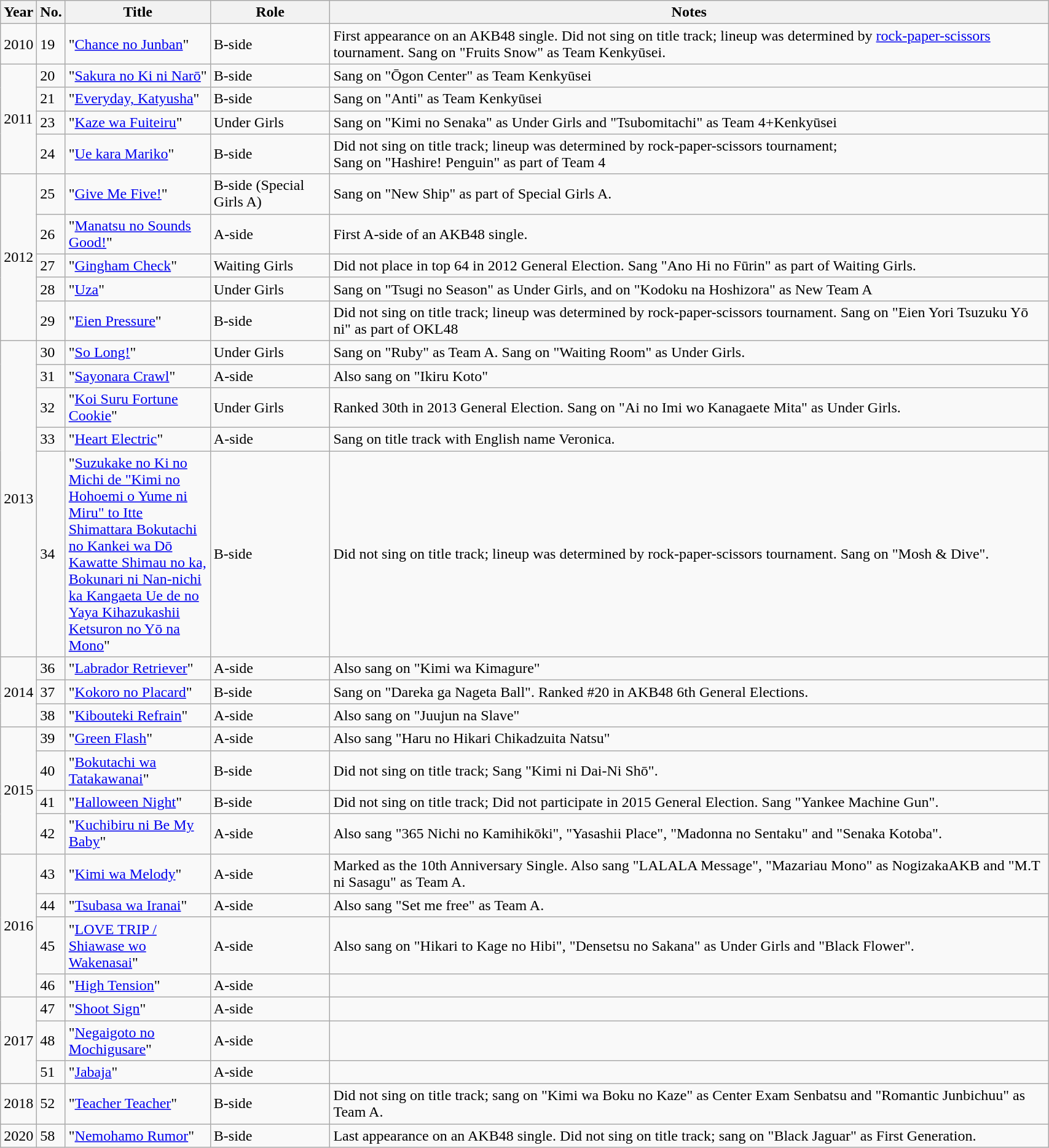<table class="wikitable sortable"  style="width:90%;">
<tr>
<th>Year</th>
<th data-sort-type="number">No. </th>
<th style="width:150px;">Title </th>
<th>Role </th>
<th class="unsortable">Notes </th>
</tr>
<tr>
<td rowspan="1">2010</td>
<td>19</td>
<td>"<a href='#'>Chance no Junban</a>"</td>
<td>B-side</td>
<td>First appearance on an AKB48 single. Did not sing on title track; lineup was determined by <a href='#'>rock-paper-scissors</a> tournament. Sang on "Fruits Snow" as Team Kenkyūsei.</td>
</tr>
<tr>
<td rowspan="4">2011</td>
<td>20</td>
<td>"<a href='#'>Sakura no Ki ni Narō</a>"</td>
<td>B-side</td>
<td>Sang on "Ōgon Center" as Team Kenkyūsei</td>
</tr>
<tr>
<td>21</td>
<td>"<a href='#'>Everyday, Katyusha</a>"</td>
<td>B-side</td>
<td>Sang on "Anti" as Team Kenkyūsei</td>
</tr>
<tr>
<td>23</td>
<td>"<a href='#'>Kaze wa Fuiteiru</a>"</td>
<td>Under Girls</td>
<td>Sang on "Kimi no Senaka" as Under Girls and "Tsubomitachi" as Team 4+Kenkyūsei</td>
</tr>
<tr>
<td>24</td>
<td>"<a href='#'>Ue kara Mariko</a>"</td>
<td>B-side</td>
<td>Did not sing on title track; lineup was determined by rock-paper-scissors tournament;<br>Sang on "Hashire! Penguin" as part of Team 4</td>
</tr>
<tr>
<td rowspan="5">2012</td>
<td>25</td>
<td>"<a href='#'>Give Me Five!</a>"</td>
<td>B-side (Special Girls A)</td>
<td>Sang on "New Ship" as part of Special Girls A.</td>
</tr>
<tr>
<td>26</td>
<td>"<a href='#'>Manatsu no Sounds Good!</a>"</td>
<td>A-side</td>
<td>First A-side of an AKB48 single.</td>
</tr>
<tr>
<td>27</td>
<td>"<a href='#'>Gingham Check</a>"</td>
<td>Waiting Girls</td>
<td>Did not place in top 64 in 2012 General Election. Sang "Ano Hi no Fūrin" as part of Waiting Girls.</td>
</tr>
<tr>
<td>28</td>
<td>"<a href='#'>Uza</a>"</td>
<td>Under Girls</td>
<td>Sang on "Tsugi no Season" as Under Girls, and on "Kodoku na Hoshizora" as New Team A</td>
</tr>
<tr>
<td>29</td>
<td>"<a href='#'>Eien Pressure</a>"</td>
<td>B-side</td>
<td>Did not sing on title track; lineup was determined by rock-paper-scissors tournament. Sang on "Eien Yori Tsuzuku Yō ni" as part of OKL48</td>
</tr>
<tr>
<td rowspan="5">2013</td>
<td>30</td>
<td>"<a href='#'>So Long!</a>"</td>
<td>Under Girls</td>
<td>Sang on "Ruby" as Team A. Sang on "Waiting Room" as Under Girls.</td>
</tr>
<tr>
<td>31</td>
<td>"<a href='#'>Sayonara Crawl</a>"</td>
<td>A-side</td>
<td>Also sang on "Ikiru Koto"</td>
</tr>
<tr>
<td>32</td>
<td>"<a href='#'>Koi Suru Fortune Cookie</a>"</td>
<td>Under Girls</td>
<td>Ranked 30th in 2013 General Election. Sang on "Ai no Imi wo Kanagaete Mita" as Under Girls.</td>
</tr>
<tr>
<td>33</td>
<td>"<a href='#'>Heart Electric</a>"</td>
<td>A-side</td>
<td>Sang on title track with English name Veronica.</td>
</tr>
<tr>
<td>34</td>
<td>"<a href='#'>Suzukake no Ki no Michi de "Kimi no Hohoemi o Yume ni Miru" to Itte Shimattara Bokutachi no Kankei wa Dō Kawatte Shimau no ka, Bokunari ni Nan-nichi ka Kangaeta Ue de no Yaya Kihazukashii Ketsuron no Yō na Mono</a>"</td>
<td>B-side</td>
<td>Did not sing on title track; lineup was determined by rock-paper-scissors tournament. Sang on "Mosh & Dive".</td>
</tr>
<tr>
<td rowspan="3">2014</td>
<td>36</td>
<td>"<a href='#'>Labrador Retriever</a>"</td>
<td>A-side</td>
<td>Also sang on "Kimi wa Kimagure"</td>
</tr>
<tr>
<td>37</td>
<td>"<a href='#'>Kokoro no Placard</a>"</td>
<td>B-side</td>
<td>Sang on "Dareka ga Nageta Ball". Ranked #20 in AKB48 6th General Elections.</td>
</tr>
<tr>
<td>38</td>
<td>"<a href='#'>Kibouteki Refrain</a>"</td>
<td>A-side</td>
<td>Also sang on "Juujun na Slave"</td>
</tr>
<tr>
<td rowspan="4">2015</td>
<td>39</td>
<td>"<a href='#'>Green Flash</a>"</td>
<td>A-side</td>
<td>Also sang "Haru no Hikari Chikadzuita Natsu"</td>
</tr>
<tr>
<td>40</td>
<td>"<a href='#'>Bokutachi wa Tatakawanai</a>"</td>
<td>B-side</td>
<td>Did not sing on title track; Sang "Kimi ni Dai-Ni Shō".</td>
</tr>
<tr>
<td>41</td>
<td>"<a href='#'>Halloween Night</a>"</td>
<td>B-side</td>
<td>Did not sing on title track; Did not participate in 2015 General Election. Sang "Yankee Machine Gun".</td>
</tr>
<tr>
<td>42</td>
<td>"<a href='#'>Kuchibiru ni Be My Baby</a>"</td>
<td>A-side</td>
<td>Also sang "365 Nichi no Kamihikōki", "Yasashii Place", "Madonna no Sentaku" and "Senaka Kotoba".</td>
</tr>
<tr>
<td rowspan="4">2016</td>
<td>43</td>
<td>"<a href='#'>Kimi wa Melody</a>"</td>
<td>A-side</td>
<td>Marked as the 10th Anniversary Single. Also sang "LALALA Message", "Mazariau Mono" as NogizakaAKB and "M.T ni Sasagu" as Team A.</td>
</tr>
<tr>
<td>44</td>
<td>"<a href='#'>Tsubasa wa Iranai</a>"</td>
<td>A-side</td>
<td>Also sang "Set me free" as Team A.</td>
</tr>
<tr>
<td>45</td>
<td>"<a href='#'>LOVE TRIP / Shiawase wo Wakenasai</a>"</td>
<td>A-side</td>
<td>Also sang on "Hikari to Kage no Hibi", "Densetsu no Sakana" as Under Girls and "Black Flower".</td>
</tr>
<tr>
<td>46</td>
<td>"<a href='#'>High Tension</a>"</td>
<td>A-side</td>
<td></td>
</tr>
<tr>
<td rowspan="3">2017</td>
<td>47</td>
<td>"<a href='#'>Shoot Sign</a>"</td>
<td>A-side</td>
<td></td>
</tr>
<tr>
<td>48</td>
<td>"<a href='#'>Negaigoto no Mochigusare</a>"</td>
<td>A-side</td>
<td></td>
</tr>
<tr>
<td>51</td>
<td>"<a href='#'>Jabaja</a>"</td>
<td>A-side</td>
<td></td>
</tr>
<tr>
<td>2018</td>
<td>52</td>
<td>"<a href='#'>Teacher Teacher</a>"</td>
<td>B-side</td>
<td>Did not sing on title track; sang on "Kimi wa Boku no Kaze" as Center Exam Senbatsu and "Romantic Junbichuu" as Team A.</td>
</tr>
<tr>
<td>2020</td>
<td>58</td>
<td>"<a href='#'>Nemohamo Rumor</a>"</td>
<td>B-side</td>
<td>Last appearance on an AKB48 single. Did not sing on title track; sang on "Black Jaguar" as First Generation.</td>
</tr>
</table>
